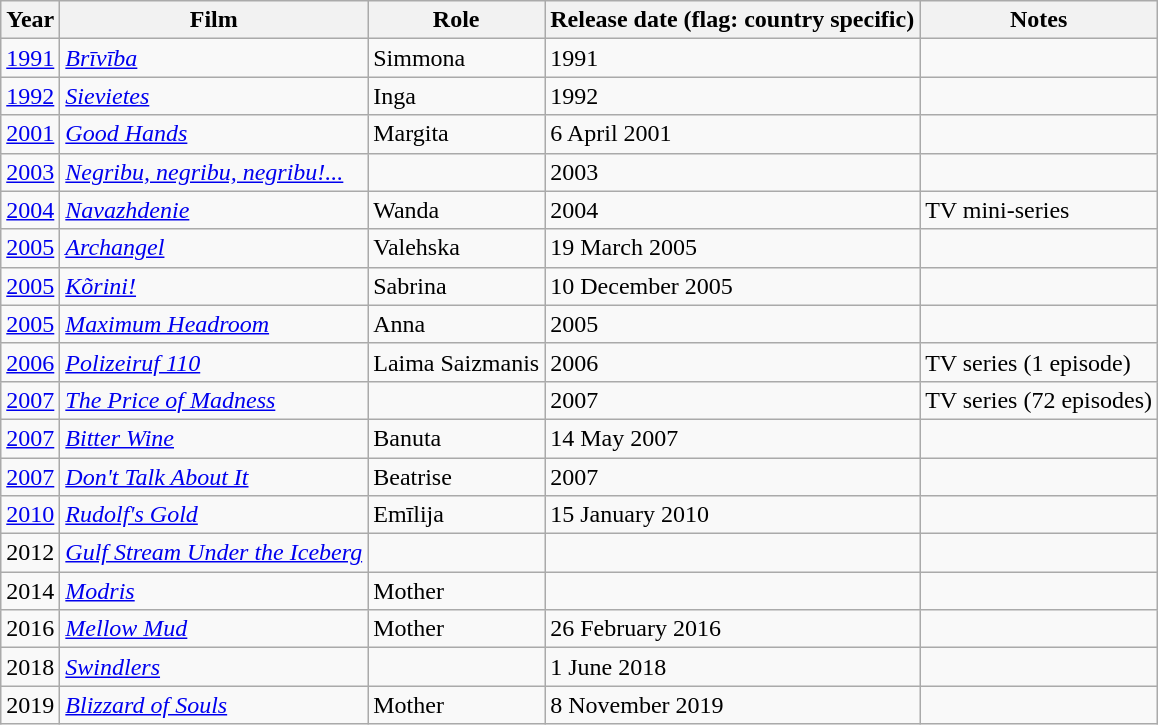<table class="wikitable">
<tr>
<th>Year</th>
<th>Film</th>
<th>Role</th>
<th>Release date (flag: country specific)</th>
<th>Notes</th>
</tr>
<tr>
<td rowspan="1"><a href='#'>1991</a></td>
<td><em><a href='#'>Brīvība</a></em></td>
<td>Simmona</td>
<td>1991</td>
<td></td>
</tr>
<tr>
<td rowspan="1"><a href='#'>1992</a></td>
<td><em><a href='#'>Sievietes</a></em></td>
<td>Inga</td>
<td>1992</td>
<td></td>
</tr>
<tr>
<td rowspan="1"><a href='#'>2001</a></td>
<td><em><a href='#'>Good Hands</a></em></td>
<td>Margita</td>
<td>6 April 2001</td>
<td></td>
</tr>
<tr>
<td rowspan="1"><a href='#'>2003</a></td>
<td><em><a href='#'>Negribu, negribu, negribu!...</a></em></td>
<td></td>
<td>2003</td>
<td></td>
</tr>
<tr>
<td rowspan="1"><a href='#'>2004</a></td>
<td><em><a href='#'>Navazhdenie</a></em></td>
<td>Wanda</td>
<td>2004</td>
<td>TV mini-series</td>
</tr>
<tr>
<td rowspan="1"><a href='#'>2005</a></td>
<td><em><a href='#'>Archangel</a></em></td>
<td>Valehska</td>
<td>19 March 2005</td>
<td></td>
</tr>
<tr>
<td rowspan="1"><a href='#'>2005</a></td>
<td><em><a href='#'>Kõrini!</a></em></td>
<td>Sabrina</td>
<td>10 December 2005</td>
<td></td>
</tr>
<tr>
<td rowspan="1"><a href='#'>2005</a></td>
<td><em><a href='#'>Maximum Headroom</a></em></td>
<td>Anna</td>
<td>2005</td>
<td></td>
</tr>
<tr>
<td rowspan="1"><a href='#'>2006</a></td>
<td><em><a href='#'>Polizeiruf 110</a></em></td>
<td>Laima Saizmanis</td>
<td>2006</td>
<td>TV series (1 episode)</td>
</tr>
<tr>
<td rowspan="1"><a href='#'>2007</a></td>
<td><em><a href='#'>The Price of Madness</a></em></td>
<td></td>
<td>2007</td>
<td>TV series (72 episodes)</td>
</tr>
<tr>
<td rowspan="1"><a href='#'>2007</a></td>
<td><em><a href='#'>Bitter Wine</a></em></td>
<td>Banuta</td>
<td>14 May 2007</td>
<td></td>
</tr>
<tr>
<td rowspan="1"><a href='#'>2007</a></td>
<td><em><a href='#'>Don't Talk About It</a></em></td>
<td>Beatrise</td>
<td>2007</td>
<td></td>
</tr>
<tr>
<td rowspan="1"><a href='#'>2010</a></td>
<td><em><a href='#'>Rudolf's Gold</a></em></td>
<td>Emīlija</td>
<td>15 January 2010</td>
<td></td>
</tr>
<tr>
<td rowspan="1">2012</td>
<td><em><a href='#'>Gulf Stream Under the Iceberg</a></em></td>
<td></td>
<td></td>
<td></td>
</tr>
<tr>
<td rowspan="1">2014</td>
<td><em><a href='#'>Modris</a></em></td>
<td>Mother</td>
<td></td>
<td></td>
</tr>
<tr>
<td rowspan="1">2016</td>
<td><em><a href='#'>Mellow Mud</a></em></td>
<td>Mother</td>
<td>26 February 2016</td>
<td></td>
</tr>
<tr>
<td rowspan="1">2018</td>
<td><em><a href='#'>Swindlers</a></em></td>
<td></td>
<td>1 June 2018</td>
<td></td>
</tr>
<tr>
<td rowspan="1">2019</td>
<td><em><a href='#'>Blizzard of Souls</a></em></td>
<td>Mother</td>
<td>8 November 2019</td>
<td></td>
</tr>
</table>
